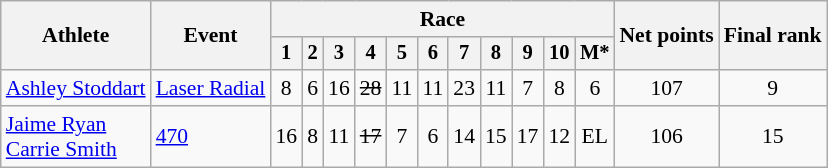<table class="wikitable" style="font-size:90%">
<tr>
<th rowspan="2">Athlete</th>
<th rowspan="2">Event</th>
<th colspan=11>Race</th>
<th rowspan=2>Net points</th>
<th rowspan=2>Final rank</th>
</tr>
<tr style="font-size:95%">
<th>1</th>
<th>2</th>
<th>3</th>
<th>4</th>
<th>5</th>
<th>6</th>
<th>7</th>
<th>8</th>
<th>9</th>
<th>10</th>
<th>M*</th>
</tr>
<tr align=center>
<td align=left><a href='#'>Ashley Stoddart</a></td>
<td align=left><a href='#'>Laser Radial</a></td>
<td>8</td>
<td>6</td>
<td>16</td>
<td><s>28</s></td>
<td>11</td>
<td>11</td>
<td>23</td>
<td>11</td>
<td>7</td>
<td>8</td>
<td>6</td>
<td>107</td>
<td>9</td>
</tr>
<tr align=center>
<td align=left><a href='#'>Jaime Ryan</a><br><a href='#'>Carrie Smith</a></td>
<td align=left><a href='#'>470</a></td>
<td>16</td>
<td>8</td>
<td>11</td>
<td><s>17</s></td>
<td>7</td>
<td>6</td>
<td>14</td>
<td>15</td>
<td>17</td>
<td>12</td>
<td>EL</td>
<td>106</td>
<td>15</td>
</tr>
</table>
